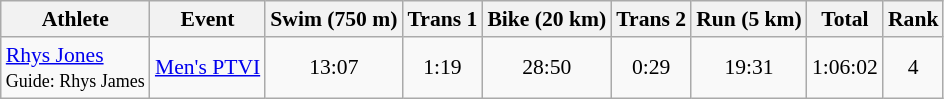<table class="wikitable" border="1" style="font-size:90%; text-align:center">
<tr>
<th>Athlete</th>
<th>Event</th>
<th>Swim (750 m)</th>
<th>Trans 1</th>
<th>Bike (20 km)</th>
<th>Trans 2</th>
<th>Run (5 km)</th>
<th>Total</th>
<th>Rank</th>
</tr>
<tr>
<td align=left><a href='#'>Rhys Jones</a><br><small>Guide: Rhys James</small></td>
<td align=left><a href='#'>Men's PTVI</a></td>
<td>13:07</td>
<td>1:19</td>
<td>28:50</td>
<td>0:29</td>
<td>19:31</td>
<td>1:06:02</td>
<td>4</td>
</tr>
</table>
